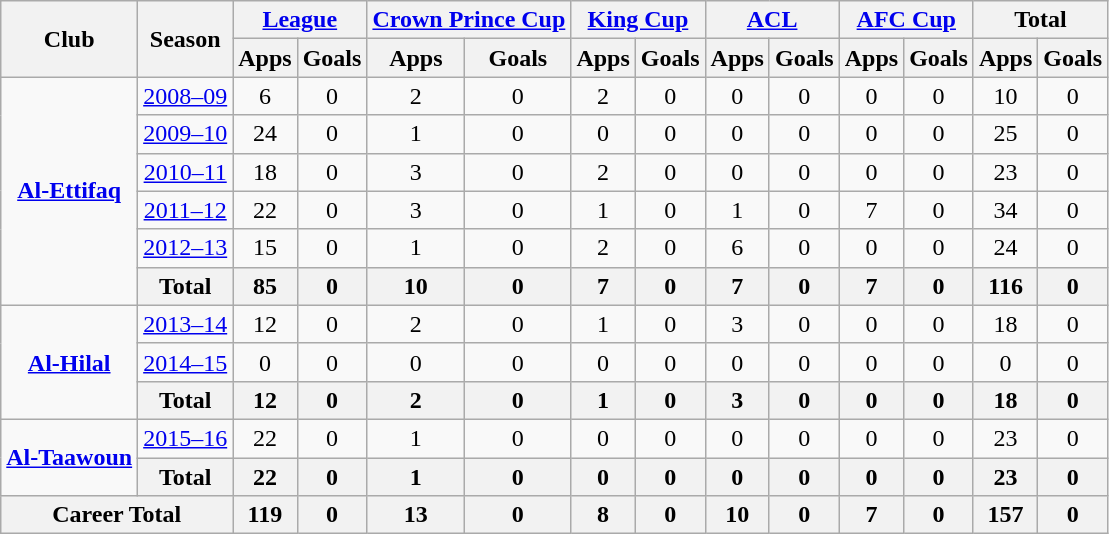<table class="wikitable" style="text-align: center;">
<tr>
<th rowspan="2">Club</th>
<th rowspan="2">Season</th>
<th colspan="2"><a href='#'>League</a></th>
<th colspan="2"><a href='#'>Crown Prince Cup</a></th>
<th colspan="2"><a href='#'>King Cup</a></th>
<th colspan="2"><a href='#'>ACL</a></th>
<th colspan="2"><a href='#'>AFC Cup</a></th>
<th colspan="2">Total</th>
</tr>
<tr>
<th>Apps</th>
<th>Goals</th>
<th>Apps</th>
<th>Goals</th>
<th>Apps</th>
<th>Goals</th>
<th>Apps</th>
<th>Goals</th>
<th>Apps</th>
<th>Goals</th>
<th>Apps</th>
<th>Goals</th>
</tr>
<tr>
<td rowspan="6" valign="center"><strong><a href='#'>Al-Ettifaq</a></strong></td>
<td><a href='#'>2008–09</a></td>
<td>6</td>
<td>0</td>
<td>2</td>
<td>0</td>
<td>2</td>
<td>0</td>
<td>0</td>
<td>0</td>
<td>0</td>
<td>0</td>
<td>10</td>
<td>0</td>
</tr>
<tr>
<td><a href='#'>2009–10</a></td>
<td>24</td>
<td>0</td>
<td>1</td>
<td>0</td>
<td>0</td>
<td>0</td>
<td>0</td>
<td>0</td>
<td>0</td>
<td>0</td>
<td>25</td>
<td>0</td>
</tr>
<tr>
<td><a href='#'>2010–11</a></td>
<td>18</td>
<td>0</td>
<td>3</td>
<td>0</td>
<td>2</td>
<td>0</td>
<td>0</td>
<td>0</td>
<td>0</td>
<td>0</td>
<td>23</td>
<td>0</td>
</tr>
<tr>
<td><a href='#'>2011–12</a></td>
<td>22</td>
<td>0</td>
<td>3</td>
<td>0</td>
<td>1</td>
<td>0</td>
<td>1</td>
<td>0</td>
<td>7</td>
<td>0</td>
<td>34</td>
<td>0</td>
</tr>
<tr>
<td><a href='#'>2012–13</a></td>
<td>15</td>
<td>0</td>
<td>1</td>
<td>0</td>
<td>2</td>
<td>0</td>
<td>6</td>
<td>0</td>
<td>0</td>
<td>0</td>
<td>24</td>
<td>0</td>
</tr>
<tr>
<th>Total</th>
<th>85</th>
<th>0</th>
<th>10</th>
<th>0</th>
<th>7</th>
<th>0</th>
<th>7</th>
<th>0</th>
<th>7</th>
<th>0</th>
<th>116</th>
<th>0</th>
</tr>
<tr>
<td rowspan="3" valign="center"><strong><a href='#'>Al-Hilal</a></strong></td>
<td><a href='#'>2013–14</a></td>
<td>12</td>
<td>0</td>
<td>2</td>
<td>0</td>
<td>1</td>
<td>0</td>
<td>3</td>
<td>0</td>
<td>0</td>
<td>0</td>
<td>18</td>
<td>0</td>
</tr>
<tr>
<td><a href='#'>2014–15</a></td>
<td>0</td>
<td>0</td>
<td>0</td>
<td>0</td>
<td>0</td>
<td>0</td>
<td>0</td>
<td>0</td>
<td>0</td>
<td>0</td>
<td>0</td>
<td>0</td>
</tr>
<tr>
<th>Total</th>
<th>12</th>
<th>0</th>
<th>2</th>
<th>0</th>
<th>1</th>
<th>0</th>
<th>3</th>
<th>0</th>
<th>0</th>
<th>0</th>
<th>18</th>
<th>0</th>
</tr>
<tr>
<td rowspan="2" valign="center"><strong><a href='#'>Al-Taawoun</a></strong></td>
<td><a href='#'>2015–16</a></td>
<td>22</td>
<td>0</td>
<td>1</td>
<td>0</td>
<td>0</td>
<td>0</td>
<td>0</td>
<td>0</td>
<td>0</td>
<td>0</td>
<td>23</td>
<td>0</td>
</tr>
<tr>
<th>Total</th>
<th>22</th>
<th>0</th>
<th>1</th>
<th>0</th>
<th>0</th>
<th>0</th>
<th>0</th>
<th>0</th>
<th>0</th>
<th>0</th>
<th>23</th>
<th>0</th>
</tr>
<tr>
<th colspan="2">Career Total</th>
<th>119</th>
<th>0</th>
<th>13</th>
<th>0</th>
<th>8</th>
<th>0</th>
<th>10</th>
<th>0</th>
<th>7</th>
<th>0</th>
<th>157</th>
<th>0</th>
</tr>
</table>
